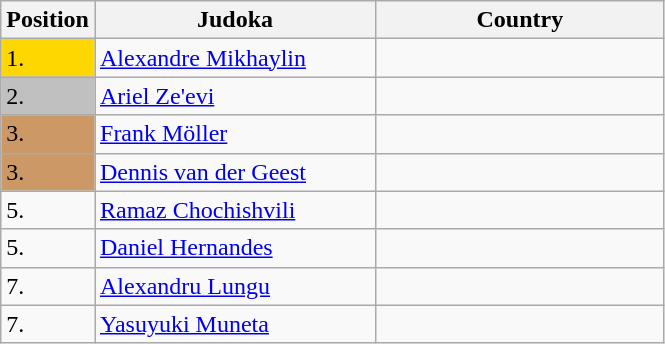<table class=wikitable>
<tr>
<th width=10>Position</th>
<th width=180>Judoka</th>
<th width=185>Country</th>
</tr>
<tr>
<td bgcolor=gold>1.</td>
<td><a href='#'>Alexandre Mikhaylin</a></td>
<td></td>
</tr>
<tr>
<td bgcolor=silver>2.</td>
<td><a href='#'>Ariel Ze'evi</a></td>
<td></td>
</tr>
<tr>
<td bgcolor=CC9966>3.</td>
<td><a href='#'>Frank Möller</a></td>
<td></td>
</tr>
<tr>
<td bgcolor=CC9966>3.</td>
<td><a href='#'>Dennis van der Geest</a></td>
<td></td>
</tr>
<tr>
<td>5.</td>
<td><a href='#'>Ramaz Chochishvili</a></td>
<td></td>
</tr>
<tr>
<td>5.</td>
<td><a href='#'>Daniel Hernandes</a></td>
<td></td>
</tr>
<tr>
<td>7.</td>
<td><a href='#'>Alexandru Lungu</a></td>
<td></td>
</tr>
<tr>
<td>7.</td>
<td><a href='#'>Yasuyuki Muneta</a></td>
<td></td>
</tr>
</table>
